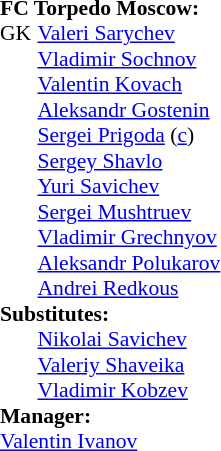<table style="font-size: 90%" cellspacing="0" cellpadding="0">
<tr>
<td colspan="3"><strong>FC Torpedo Moscow:</strong></td>
</tr>
<tr>
<th width="25"></th>
</tr>
<tr>
<td>GK</td>
<td> <a href='#'>Valeri Sarychev</a></td>
</tr>
<tr>
<td></td>
<td> <a href='#'>Vladimir Sochnov</a></td>
</tr>
<tr>
<td></td>
<td> <a href='#'>Valentin Kovach</a></td>
</tr>
<tr>
<td></td>
<td> <a href='#'>Aleksandr Gostenin</a></td>
</tr>
<tr>
<td></td>
<td> <a href='#'>Sergei Prigoda</a> (<a href='#'>c</a>)</td>
</tr>
<tr>
<td></td>
<td> <a href='#'>Sergey Shavlo</a></td>
<td></td>
</tr>
<tr>
<td></td>
<td> <a href='#'>Yuri Savichev</a></td>
</tr>
<tr>
<td></td>
<td> <a href='#'>Sergei Mushtruev</a></td>
<td></td>
</tr>
<tr>
<td></td>
<td> <a href='#'>Vladimir Grechnyov</a></td>
<td></td>
</tr>
<tr>
<td></td>
<td> <a href='#'>Aleksandr Polukarov</a></td>
</tr>
<tr>
<td></td>
<td> <a href='#'>Andrei Redkous</a></td>
<td></td>
</tr>
<tr>
<td colspan=3><strong>Substitutes:</strong></td>
</tr>
<tr>
<td></td>
<td> <a href='#'>Nikolai Savichev</a></td>
<td></td>
</tr>
<tr>
<td></td>
<td> <a href='#'>Valeriy Shaveika</a></td>
<td></td>
</tr>
<tr>
<td></td>
<td> <a href='#'>Vladimir Kobzev</a></td>
<td></td>
</tr>
<tr>
<td colspan=3><strong>Manager:</strong></td>
</tr>
<tr>
<td colspan="3"> <a href='#'>Valentin Ivanov</a></td>
</tr>
</table>
